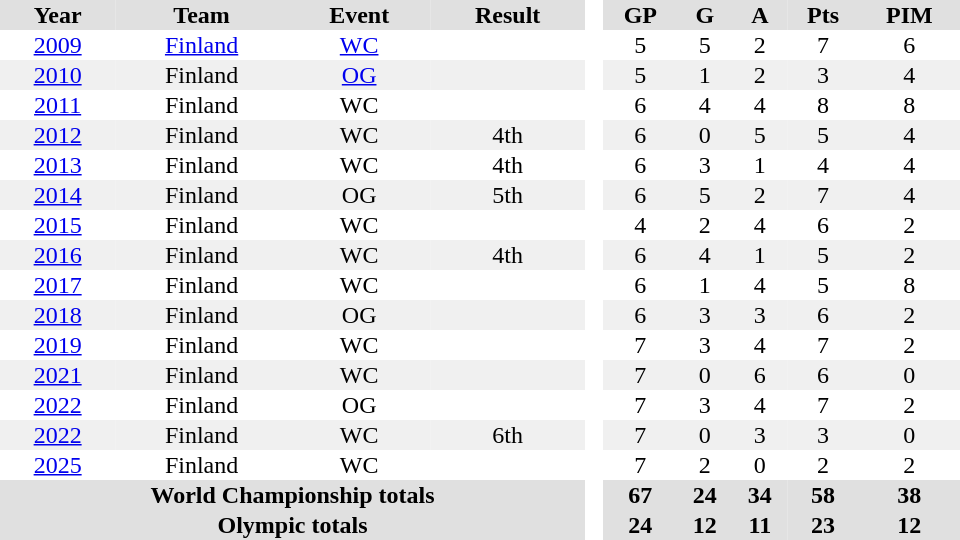<table border="0" cellpadding="1" cellspacing="0" style="text-align:center; width:40em">
<tr ALIGN="centre" bgcolor="#e0e0e0">
<th>Year</th>
<th>Team</th>
<th>Event</th>
<th>Result</th>
<th rowspan="88" bgcolor="#ffffff"> </th>
<th>GP</th>
<th>G</th>
<th>A</th>
<th>Pts</th>
<th>PIM</th>
</tr>
<tr>
<td><a href='#'>2009</a></td>
<td><a href='#'>Finland</a></td>
<td><a href='#'>WC</a></td>
<td></td>
<td>5</td>
<td>5</td>
<td>2</td>
<td>7</td>
<td>6</td>
</tr>
<tr bgcolor="#f0f0f0">
<td><a href='#'>2010</a></td>
<td>Finland</td>
<td><a href='#'>OG</a></td>
<td></td>
<td>5</td>
<td>1</td>
<td>2</td>
<td>3</td>
<td>4</td>
</tr>
<tr>
<td><a href='#'>2011</a></td>
<td>Finland</td>
<td>WC</td>
<td></td>
<td>6</td>
<td>4</td>
<td>4</td>
<td>8</td>
<td>8</td>
</tr>
<tr bgcolor="#f0f0f0">
<td><a href='#'>2012</a></td>
<td>Finland</td>
<td>WC</td>
<td>4th</td>
<td>6</td>
<td>0</td>
<td>5</td>
<td>5</td>
<td>4</td>
</tr>
<tr>
<td><a href='#'>2013</a></td>
<td>Finland</td>
<td>WC</td>
<td>4th</td>
<td>6</td>
<td>3</td>
<td>1</td>
<td>4</td>
<td>4</td>
</tr>
<tr bgcolor="#f0f0f0">
<td><a href='#'>2014</a></td>
<td>Finland</td>
<td>OG</td>
<td>5th</td>
<td>6</td>
<td>5</td>
<td>2</td>
<td>7</td>
<td>4</td>
</tr>
<tr>
<td><a href='#'>2015</a></td>
<td>Finland</td>
<td>WC</td>
<td></td>
<td>4</td>
<td>2</td>
<td>4</td>
<td>6</td>
<td>2</td>
</tr>
<tr bgcolor="#f0f0f0">
<td><a href='#'>2016</a></td>
<td>Finland</td>
<td>WC</td>
<td>4th</td>
<td>6</td>
<td>4</td>
<td>1</td>
<td>5</td>
<td>2</td>
</tr>
<tr>
<td><a href='#'>2017</a></td>
<td>Finland</td>
<td>WC</td>
<td></td>
<td>6</td>
<td>1</td>
<td>4</td>
<td>5</td>
<td>8</td>
</tr>
<tr bgcolor="#f0f0f0">
<td><a href='#'>2018</a></td>
<td>Finland</td>
<td>OG</td>
<td></td>
<td>6</td>
<td>3</td>
<td>3</td>
<td>6</td>
<td>2</td>
</tr>
<tr>
<td><a href='#'>2019</a></td>
<td>Finland</td>
<td>WC</td>
<td></td>
<td>7</td>
<td>3</td>
<td>4</td>
<td>7</td>
<td>2</td>
</tr>
<tr bgcolor="#f0f0f0">
<td><a href='#'>2021</a></td>
<td>Finland</td>
<td>WC</td>
<td></td>
<td>7</td>
<td>0</td>
<td>6</td>
<td>6</td>
<td>0</td>
</tr>
<tr>
<td><a href='#'>2022</a></td>
<td>Finland</td>
<td>OG</td>
<td></td>
<td>7</td>
<td>3</td>
<td>4</td>
<td>7</td>
<td>2</td>
</tr>
<tr bgcolor="#f0f0f0">
<td><a href='#'>2022</a></td>
<td>Finland</td>
<td>WC</td>
<td>6th</td>
<td>7</td>
<td>0</td>
<td>3</td>
<td>3</td>
<td>0</td>
</tr>
<tr>
<td><a href='#'>2025</a></td>
<td>Finland</td>
<td>WC</td>
<td></td>
<td>7</td>
<td>2</td>
<td>0</td>
<td>2</td>
<td>2</td>
</tr>
<tr align="centre" bgcolor="#e0e0e0">
<th colspan="4">World Championship totals</th>
<th>67</th>
<th>24</th>
<th>34</th>
<th>58</th>
<th>38</th>
</tr>
<tr align="centre" bgcolor="#e0e0e0">
<th colspan="4">Olympic totals</th>
<th>24</th>
<th>12</th>
<th>11</th>
<th>23</th>
<th>12</th>
</tr>
</table>
